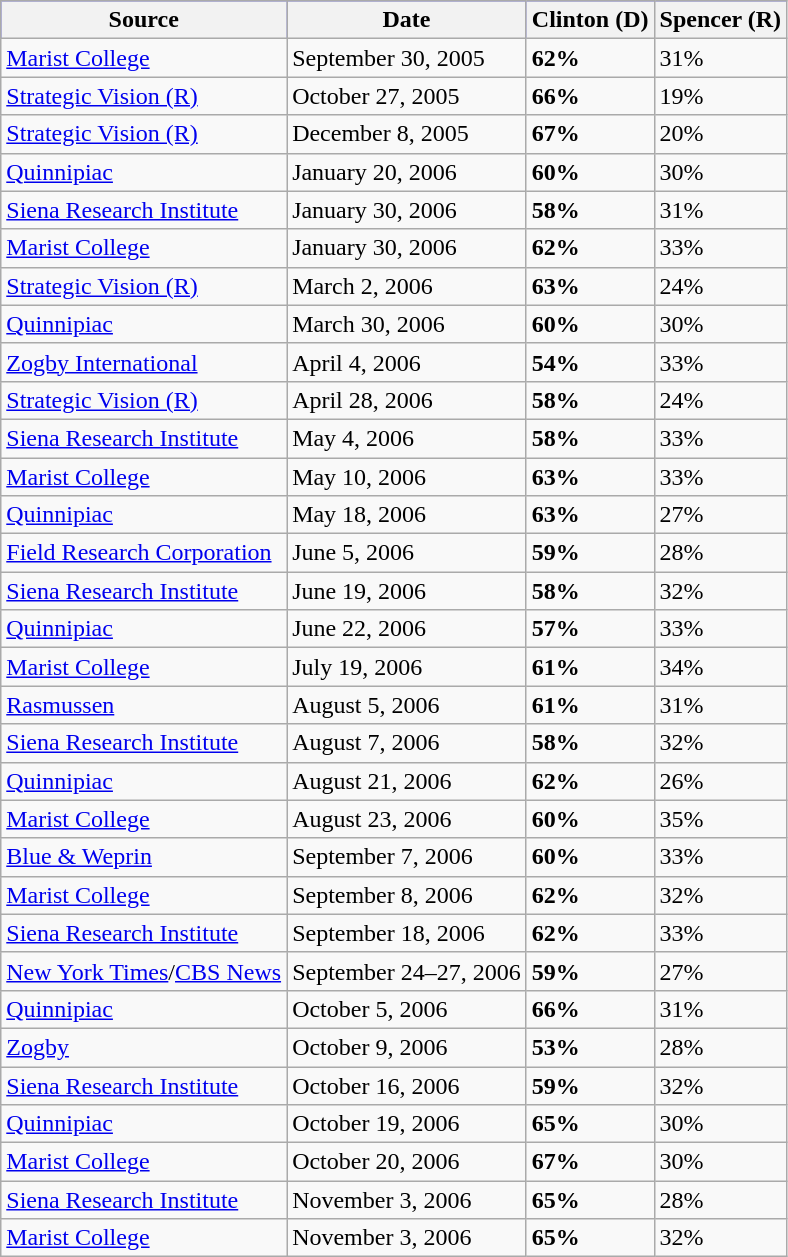<table class="wikitable">
<tr style="background:blue;">
<th>Source</th>
<th>Date</th>
<th>Clinton (D)</th>
<th>Spencer (R)</th>
</tr>
<tr>
<td><a href='#'>Marist College</a></td>
<td>September 30, 2005</td>
<td><strong>62%</strong></td>
<td>31%</td>
</tr>
<tr>
<td><a href='#'>Strategic Vision (R)</a></td>
<td>October 27, 2005</td>
<td><strong>66%</strong></td>
<td>19%</td>
</tr>
<tr>
<td><a href='#'>Strategic Vision (R)</a></td>
<td>December 8, 2005</td>
<td><strong>67%</strong></td>
<td>20%</td>
</tr>
<tr>
<td><a href='#'>Quinnipiac</a></td>
<td>January 20, 2006</td>
<td><strong>60%</strong></td>
<td>30%</td>
</tr>
<tr>
<td><a href='#'>Siena Research Institute</a></td>
<td>January 30, 2006</td>
<td><strong>58%</strong></td>
<td>31%</td>
</tr>
<tr>
<td><a href='#'>Marist College</a></td>
<td>January 30, 2006</td>
<td><strong>62%</strong></td>
<td>33%</td>
</tr>
<tr>
<td><a href='#'>Strategic Vision (R)</a></td>
<td>March 2, 2006</td>
<td><strong>63%</strong></td>
<td>24%</td>
</tr>
<tr>
<td><a href='#'>Quinnipiac</a></td>
<td>March 30, 2006</td>
<td><strong>60%</strong></td>
<td>30%</td>
</tr>
<tr>
<td><a href='#'>Zogby International</a></td>
<td>April 4, 2006</td>
<td><strong>54%</strong></td>
<td>33%</td>
</tr>
<tr>
<td><a href='#'>Strategic Vision (R)</a></td>
<td>April 28, 2006</td>
<td><strong>58%</strong></td>
<td>24%</td>
</tr>
<tr>
<td><a href='#'>Siena Research Institute</a></td>
<td>May 4, 2006</td>
<td><strong>58%</strong></td>
<td>33%</td>
</tr>
<tr>
<td><a href='#'>Marist College</a></td>
<td>May 10, 2006</td>
<td><strong>63%</strong></td>
<td>33%</td>
</tr>
<tr>
<td><a href='#'>Quinnipiac</a></td>
<td>May 18, 2006</td>
<td><strong>63%</strong></td>
<td>27%</td>
</tr>
<tr>
<td><a href='#'>Field Research Corporation</a></td>
<td>June 5, 2006</td>
<td><strong>59%</strong></td>
<td>28%</td>
</tr>
<tr>
<td><a href='#'>Siena Research Institute</a></td>
<td>June 19, 2006</td>
<td><strong>58%</strong></td>
<td>32%</td>
</tr>
<tr>
<td><a href='#'>Quinnipiac</a></td>
<td>June 22, 2006</td>
<td><strong>57%</strong></td>
<td>33%</td>
</tr>
<tr>
<td><a href='#'>Marist College</a></td>
<td>July 19, 2006</td>
<td><strong>61%</strong></td>
<td>34%</td>
</tr>
<tr>
<td><a href='#'>Rasmussen</a></td>
<td>August 5, 2006</td>
<td><strong>61%</strong></td>
<td>31%</td>
</tr>
<tr>
<td><a href='#'>Siena Research Institute</a></td>
<td>August 7, 2006</td>
<td><strong>58%</strong></td>
<td>32%</td>
</tr>
<tr>
<td><a href='#'>Quinnipiac</a></td>
<td>August 21, 2006</td>
<td><strong>62%</strong></td>
<td>26%</td>
</tr>
<tr>
<td><a href='#'>Marist College</a></td>
<td>August 23, 2006</td>
<td><strong>60%</strong></td>
<td>35%</td>
</tr>
<tr>
<td><a href='#'>Blue & Weprin</a></td>
<td>September 7, 2006</td>
<td><strong>60%</strong></td>
<td>33%</td>
</tr>
<tr>
<td><a href='#'>Marist College</a></td>
<td>September 8, 2006</td>
<td><strong>62%</strong></td>
<td>32%</td>
</tr>
<tr>
<td><a href='#'>Siena Research Institute</a></td>
<td>September 18, 2006</td>
<td><strong>62%</strong></td>
<td>33%</td>
</tr>
<tr>
<td><a href='#'>New York Times</a>/<a href='#'>CBS News</a></td>
<td>September 24–27, 2006</td>
<td><strong>59%</strong></td>
<td>27%</td>
</tr>
<tr>
<td><a href='#'>Quinnipiac</a></td>
<td>October 5, 2006</td>
<td><strong>66%</strong></td>
<td>31%</td>
</tr>
<tr>
<td><a href='#'>Zogby</a></td>
<td>October 9, 2006</td>
<td><strong>53%</strong></td>
<td>28%</td>
</tr>
<tr>
<td><a href='#'>Siena Research Institute</a></td>
<td>October 16, 2006</td>
<td><strong>59%</strong></td>
<td>32%</td>
</tr>
<tr>
<td><a href='#'>Quinnipiac</a></td>
<td>October 19, 2006</td>
<td><strong>65%</strong></td>
<td>30%</td>
</tr>
<tr>
<td><a href='#'>Marist College</a></td>
<td>October 20, 2006</td>
<td><strong>67%</strong></td>
<td>30%</td>
</tr>
<tr>
<td><a href='#'>Siena Research Institute</a></td>
<td>November 3, 2006</td>
<td><strong>65%</strong></td>
<td>28%</td>
</tr>
<tr>
<td><a href='#'>Marist College</a></td>
<td>November 3, 2006</td>
<td><strong>65%</strong></td>
<td>32%</td>
</tr>
</table>
